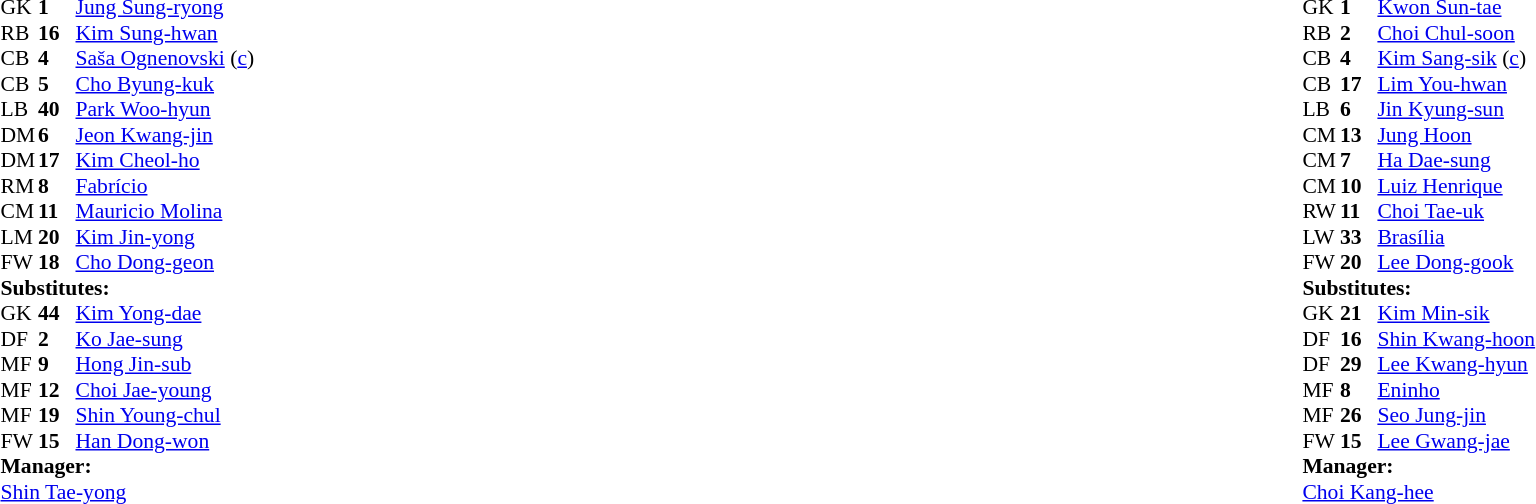<table width="100%">
<tr>
<td valign="top" width="50%"><br><table style="font-size: 90%" cellspacing="0" cellpadding="0">
<tr>
<th width=25></th>
<th width=25></th>
</tr>
<tr>
<td>GK</td>
<td><strong>1</strong></td>
<td> <a href='#'>Jung Sung-ryong</a></td>
</tr>
<tr>
<td>RB</td>
<td><strong>16</strong></td>
<td> <a href='#'>Kim Sung-hwan</a></td>
</tr>
<tr>
<td>CB</td>
<td><strong>4</strong></td>
<td> <a href='#'>Saša Ognenovski</a> (<a href='#'>c</a>)</td>
<td></td>
</tr>
<tr>
<td>CB</td>
<td><strong>5</strong></td>
<td> <a href='#'>Cho Byung-kuk</a></td>
</tr>
<tr>
<td>LB</td>
<td><strong>40</strong></td>
<td> <a href='#'>Park Woo-hyun</a></td>
</tr>
<tr>
<td>DM</td>
<td><strong>6</strong></td>
<td> <a href='#'>Jeon Kwang-jin</a></td>
</tr>
<tr>
<td>DM</td>
<td><strong>17</strong></td>
<td> <a href='#'>Kim Cheol-ho</a></td>
<td></td>
</tr>
<tr>
<td>RM</td>
<td><strong>8</strong></td>
<td> <a href='#'>Fabrício</a></td>
<td></td>
<td></td>
</tr>
<tr>
<td>CM</td>
<td><strong>11</strong></td>
<td> <a href='#'>Mauricio Molina</a></td>
</tr>
<tr>
<td>LM</td>
<td><strong>20</strong></td>
<td> <a href='#'>Kim Jin-yong</a></td>
<td></td>
<td></td>
</tr>
<tr>
<td>FW</td>
<td><strong>18</strong></td>
<td> <a href='#'>Cho Dong-geon</a></td>
</tr>
<tr>
<td colspan=3><strong>Substitutes:</strong></td>
</tr>
<tr>
<td>GK</td>
<td><strong>44</strong></td>
<td> <a href='#'>Kim Yong-dae</a></td>
</tr>
<tr>
<td>DF</td>
<td><strong>2</strong></td>
<td> <a href='#'>Ko Jae-sung</a></td>
</tr>
<tr>
<td>MF</td>
<td><strong>9</strong></td>
<td> <a href='#'>Hong Jin-sub</a></td>
<td></td>
<td></td>
</tr>
<tr>
<td>MF</td>
<td><strong>12</strong></td>
<td> <a href='#'>Choi Jae-young</a></td>
</tr>
<tr>
<td>MF</td>
<td><strong>19</strong></td>
<td> <a href='#'>Shin Young-chul</a></td>
</tr>
<tr>
<td>FW</td>
<td><strong>15</strong></td>
<td> <a href='#'>Han Dong-won</a></td>
<td></td>
<td></td>
</tr>
<tr>
<td colspan=3><strong>Manager:</strong></td>
</tr>
<tr>
<td colspan=4> <a href='#'>Shin Tae-yong</a></td>
</tr>
</table>
</td>
<td valign="top"></td>
<td valign="top" width="50%"><br><table style="font-size: 90%" cellspacing="0" cellpadding="0" align=center>
<tr>
<th width=25></th>
<th width=25></th>
</tr>
<tr>
<td>GK</td>
<td><strong>1</strong></td>
<td> <a href='#'>Kwon Sun-tae</a></td>
</tr>
<tr>
<td>RB</td>
<td><strong>2</strong></td>
<td> <a href='#'>Choi Chul-soon</a></td>
</tr>
<tr>
<td>CB</td>
<td><strong>4</strong></td>
<td> <a href='#'>Kim Sang-sik</a> (<a href='#'>c</a>)</td>
</tr>
<tr>
<td>CB</td>
<td><strong>17</strong></td>
<td> <a href='#'>Lim You-hwan</a></td>
</tr>
<tr>
<td>LB</td>
<td><strong>6</strong></td>
<td> <a href='#'>Jin Kyung-sun</a></td>
<td></td>
</tr>
<tr>
<td>CM</td>
<td><strong>13</strong></td>
<td> <a href='#'>Jung Hoon</a></td>
</tr>
<tr>
<td>CM</td>
<td><strong>7</strong></td>
<td> <a href='#'>Ha Dae-sung</a></td>
<td></td>
<td></td>
</tr>
<tr>
<td>CM</td>
<td><strong>10</strong></td>
<td> <a href='#'>Luiz Henrique</a></td>
</tr>
<tr>
<td>RW</td>
<td><strong>11</strong></td>
<td> <a href='#'>Choi Tae-uk</a></td>
</tr>
<tr>
<td>LW</td>
<td><strong>33</strong></td>
<td> <a href='#'>Brasília</a></td>
<td></td>
<td></td>
</tr>
<tr>
<td>FW</td>
<td><strong>20</strong></td>
<td> <a href='#'>Lee Dong-gook</a></td>
</tr>
<tr>
<td colspan=3><strong>Substitutes:</strong></td>
</tr>
<tr>
<td>GK</td>
<td><strong>21</strong></td>
<td> <a href='#'>Kim Min-sik</a></td>
</tr>
<tr>
<td>DF</td>
<td><strong>16</strong></td>
<td> <a href='#'>Shin Kwang-hoon</a></td>
</tr>
<tr>
<td>DF</td>
<td><strong>29</strong></td>
<td> <a href='#'>Lee Kwang-hyun</a></td>
</tr>
<tr>
<td>MF</td>
<td><strong>8</strong></td>
<td> <a href='#'>Eninho</a></td>
<td></td>
<td></td>
</tr>
<tr>
<td>MF</td>
<td><strong>26</strong></td>
<td> <a href='#'>Seo Jung-jin</a></td>
</tr>
<tr>
<td>FW</td>
<td><strong>15</strong></td>
<td> <a href='#'>Lee Gwang-jae</a></td>
<td></td>
<td></td>
</tr>
<tr>
<td colspan=3><strong>Manager:</strong></td>
</tr>
<tr>
<td colspan=4> <a href='#'>Choi Kang-hee</a></td>
</tr>
</table>
</td>
</tr>
</table>
